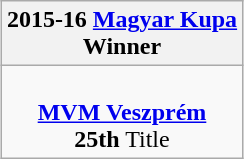<table class=wikitable style="text-align:center; margin:auto">
<tr>
<th>2015-16 <a href='#'>Magyar Kupa</a><br>Winner</th>
</tr>
<tr>
<td align=center><br><strong><a href='#'>MVM Veszprém</a></strong><br><strong>25th</strong> Title</td>
</tr>
</table>
